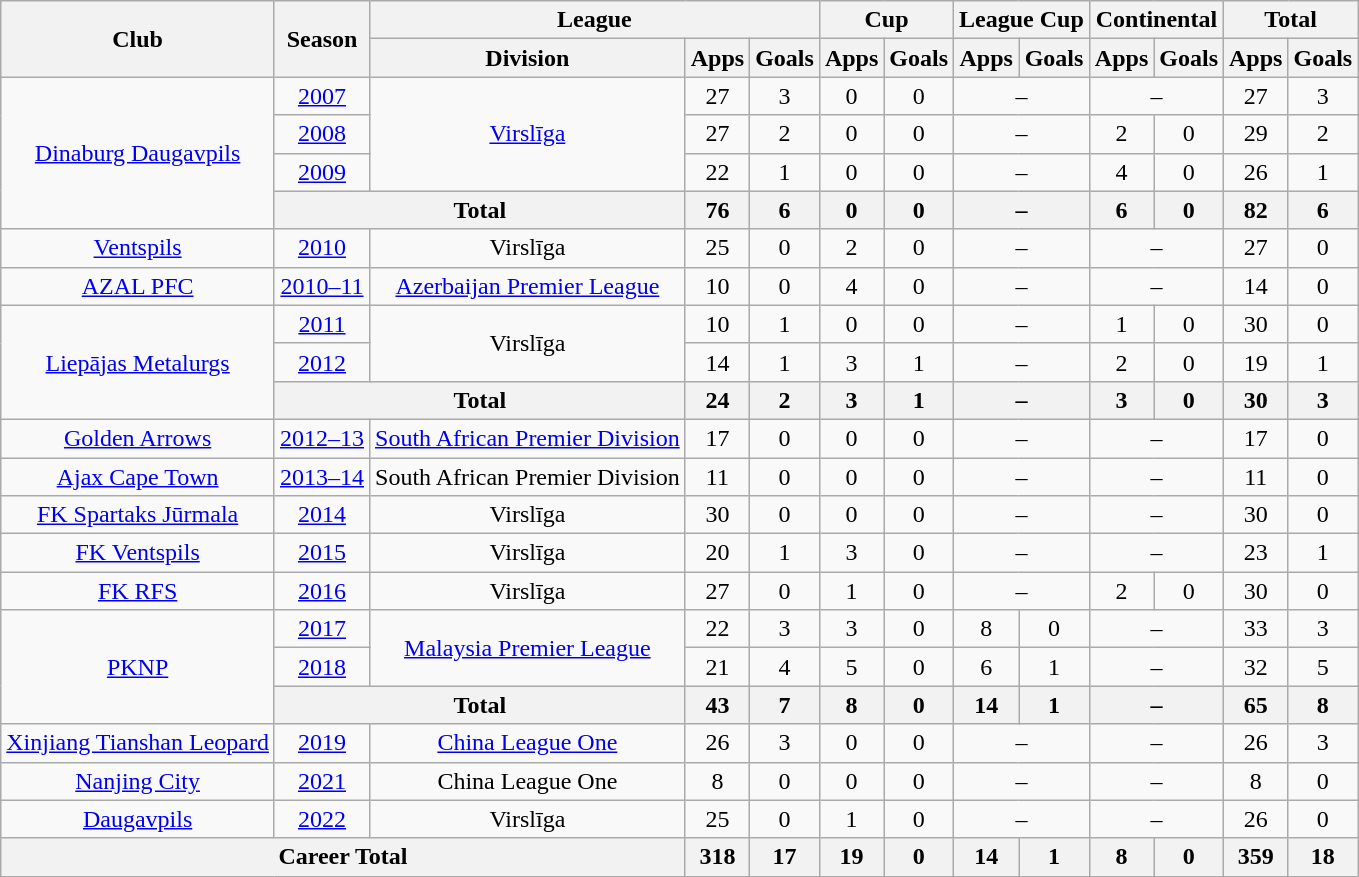<table class=wikitable style="text-align:center">
<tr>
<th rowspan=2>Club</th>
<th rowspan=2>Season</th>
<th colspan=3>League</th>
<th colspan=2>Cup</th>
<th colspan=2>League Cup</th>
<th colspan=2>Continental</th>
<th colspan=2>Total</th>
</tr>
<tr>
<th>Division</th>
<th>Apps</th>
<th>Goals</th>
<th>Apps</th>
<th>Goals</th>
<th>Apps</th>
<th>Goals</th>
<th>Apps</th>
<th>Goals</th>
<th>Apps</th>
<th>Goals</th>
</tr>
<tr>
<td rowspan=4><a href='#'>Dinaburg Daugavpils</a></td>
<td><a href='#'>2007</a></td>
<td rowspan=3><a href='#'>Virslīga</a></td>
<td>27</td>
<td>3</td>
<td>0</td>
<td>0</td>
<td colspan=2>–</td>
<td colspan=2>–</td>
<td>27</td>
<td>3</td>
</tr>
<tr>
<td><a href='#'>2008</a></td>
<td>27</td>
<td>2</td>
<td>0</td>
<td>0</td>
<td colspan=2>–</td>
<td>2</td>
<td>0</td>
<td>29</td>
<td>2</td>
</tr>
<tr>
<td><a href='#'>2009</a></td>
<td>22</td>
<td>1</td>
<td>0</td>
<td>0</td>
<td colspan=2>–</td>
<td>4</td>
<td>0</td>
<td>26</td>
<td>1</td>
</tr>
<tr>
<th colspan="2">Total</th>
<th>76</th>
<th>6</th>
<th>0</th>
<th>0</th>
<th colspan=2>–</th>
<th>6</th>
<th>0</th>
<th>82</th>
<th>6</th>
</tr>
<tr>
<td><a href='#'>Ventspils</a></td>
<td><a href='#'>2010</a></td>
<td>Virslīga</td>
<td>25</td>
<td>0</td>
<td>2</td>
<td>0</td>
<td colspan=2>–</td>
<td colspan=2>–</td>
<td>27</td>
<td>0</td>
</tr>
<tr>
<td><a href='#'>AZAL PFC</a></td>
<td><a href='#'>2010–11</a></td>
<td><a href='#'>Azerbaijan Premier League</a></td>
<td>10</td>
<td>0</td>
<td>4</td>
<td>0</td>
<td colspan=2>–</td>
<td colspan=2>–</td>
<td>14</td>
<td>0</td>
</tr>
<tr>
<td rowspan=3><a href='#'>Liepājas Metalurgs</a></td>
<td><a href='#'>2011</a></td>
<td rowspan=2>Virslīga</td>
<td>10</td>
<td>1</td>
<td>0</td>
<td>0</td>
<td colspan=2>–</td>
<td>1</td>
<td>0</td>
<td>30</td>
<td>0</td>
</tr>
<tr>
<td><a href='#'>2012</a></td>
<td>14</td>
<td>1</td>
<td>3</td>
<td>1</td>
<td colspan=2>–</td>
<td>2</td>
<td>0</td>
<td>19</td>
<td>1</td>
</tr>
<tr>
<th colspan="2">Total</th>
<th>24</th>
<th>2</th>
<th>3</th>
<th>1</th>
<th colspan=2>–</th>
<th>3</th>
<th>0</th>
<th>30</th>
<th>3</th>
</tr>
<tr>
<td><a href='#'>Golden Arrows</a></td>
<td><a href='#'>2012–13</a></td>
<td><a href='#'>South African Premier Division</a></td>
<td>17</td>
<td>0</td>
<td>0</td>
<td>0</td>
<td colspan=2>–</td>
<td colspan=2>–</td>
<td>17</td>
<td>0</td>
</tr>
<tr>
<td><a href='#'>Ajax Cape Town</a></td>
<td><a href='#'>2013–14</a></td>
<td>South African Premier Division</td>
<td>11</td>
<td>0</td>
<td>0</td>
<td>0</td>
<td colspan=2>–</td>
<td colspan=2>–</td>
<td>11</td>
<td>0</td>
</tr>
<tr>
<td><a href='#'>FK Spartaks Jūrmala</a></td>
<td><a href='#'>2014</a></td>
<td>Virslīga</td>
<td>30</td>
<td>0</td>
<td>0</td>
<td>0</td>
<td colspan=2>–</td>
<td colspan=2>–</td>
<td>30</td>
<td>0</td>
</tr>
<tr>
<td><a href='#'>FK Ventspils</a></td>
<td><a href='#'>2015</a></td>
<td>Virslīga</td>
<td>20</td>
<td>1</td>
<td>3</td>
<td>0</td>
<td colspan=2>–</td>
<td colspan=2>–</td>
<td>23</td>
<td>1</td>
</tr>
<tr>
<td><a href='#'>FK RFS</a></td>
<td><a href='#'>2016</a></td>
<td>Virslīga</td>
<td>27</td>
<td>0</td>
<td>1</td>
<td>0</td>
<td colspan=2>–</td>
<td>2</td>
<td>0</td>
<td>30</td>
<td>0</td>
</tr>
<tr>
<td rowspan=3><a href='#'>PKNP</a></td>
<td><a href='#'>2017</a></td>
<td rowspan=2><a href='#'>Malaysia Premier League</a></td>
<td>22</td>
<td>3</td>
<td>3</td>
<td>0</td>
<td>8</td>
<td>0</td>
<td colspan=2>–</td>
<td>33</td>
<td>3</td>
</tr>
<tr>
<td><a href='#'>2018</a></td>
<td>21</td>
<td>4</td>
<td>5</td>
<td>0</td>
<td>6</td>
<td>1</td>
<td colspan=2>–</td>
<td>32</td>
<td>5</td>
</tr>
<tr>
<th colspan="2">Total</th>
<th>43</th>
<th>7</th>
<th>8</th>
<th>0</th>
<th>14</th>
<th>1</th>
<th colspan=2>–</th>
<th>65</th>
<th>8</th>
</tr>
<tr>
<td><a href='#'>Xinjiang Tianshan Leopard</a></td>
<td><a href='#'>2019</a></td>
<td><a href='#'>China League One</a></td>
<td>26</td>
<td>3</td>
<td>0</td>
<td>0</td>
<td colspan=2>–</td>
<td colspan=2>–</td>
<td>26</td>
<td>3</td>
</tr>
<tr>
<td><a href='#'>Nanjing City</a></td>
<td><a href='#'>2021</a></td>
<td>China League One</td>
<td>8</td>
<td>0</td>
<td>0</td>
<td>0</td>
<td colspan=2>–</td>
<td colspan=2>–</td>
<td>8</td>
<td>0</td>
</tr>
<tr>
<td><a href='#'>Daugavpils</a></td>
<td><a href='#'>2022</a></td>
<td>Virslīga</td>
<td>25</td>
<td>0</td>
<td>1</td>
<td>0</td>
<td colspan=2>–</td>
<td colspan=2>–</td>
<td>26</td>
<td>0</td>
</tr>
<tr>
<th colspan="3">Career Total</th>
<th>318</th>
<th>17</th>
<th>19</th>
<th>0</th>
<th>14</th>
<th>1</th>
<th>8</th>
<th>0</th>
<th>359</th>
<th>18</th>
</tr>
</table>
